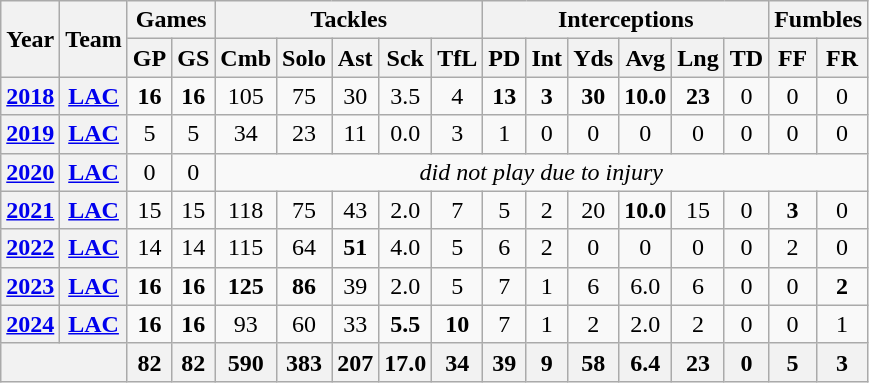<table class="wikitable" style="text-align:center;">
<tr>
<th rowspan="2">Year</th>
<th rowspan="2">Team</th>
<th colspan="2">Games</th>
<th colspan="5">Tackles</th>
<th colspan="6">Interceptions</th>
<th colspan="2">Fumbles</th>
</tr>
<tr>
<th>GP</th>
<th>GS</th>
<th>Cmb</th>
<th>Solo</th>
<th>Ast</th>
<th>Sck</th>
<th>TfL</th>
<th>PD</th>
<th>Int</th>
<th>Yds</th>
<th>Avg</th>
<th>Lng</th>
<th>TD</th>
<th>FF</th>
<th>FR</th>
</tr>
<tr>
<th><a href='#'>2018</a></th>
<th><a href='#'>LAC</a></th>
<td><strong>16</strong></td>
<td><strong>16</strong></td>
<td>105</td>
<td>75</td>
<td>30</td>
<td>3.5</td>
<td>4</td>
<td><strong>13</strong></td>
<td><strong>3</strong></td>
<td><strong>30</strong></td>
<td><strong>10.0</strong></td>
<td><strong>23</strong></td>
<td>0</td>
<td>0</td>
<td>0</td>
</tr>
<tr>
<th><a href='#'>2019</a></th>
<th><a href='#'>LAC</a></th>
<td>5</td>
<td>5</td>
<td>34</td>
<td>23</td>
<td>11</td>
<td>0.0</td>
<td>3</td>
<td>1</td>
<td>0</td>
<td>0</td>
<td>0</td>
<td>0</td>
<td>0</td>
<td>0</td>
<td>0</td>
</tr>
<tr>
<th><a href='#'>2020</a></th>
<th><a href='#'>LAC</a></th>
<td>0</td>
<td>0</td>
<td colspan="14"><em>did not play due to injury</em></td>
</tr>
<tr>
<th><a href='#'>2021</a></th>
<th><a href='#'>LAC</a></th>
<td>15</td>
<td>15</td>
<td>118</td>
<td>75</td>
<td>43</td>
<td>2.0</td>
<td>7</td>
<td>5</td>
<td>2</td>
<td>20</td>
<td><strong>10.0</strong></td>
<td>15</td>
<td>0</td>
<td><strong>3</strong></td>
<td>0</td>
</tr>
<tr>
<th><a href='#'>2022</a></th>
<th><a href='#'>LAC</a></th>
<td>14</td>
<td>14</td>
<td>115</td>
<td>64</td>
<td><strong>51</strong></td>
<td>4.0</td>
<td>5</td>
<td>6</td>
<td>2</td>
<td>0</td>
<td>0</td>
<td>0</td>
<td>0</td>
<td>2</td>
<td>0</td>
</tr>
<tr>
<th><a href='#'>2023</a></th>
<th><a href='#'>LAC</a></th>
<td><strong>16</strong></td>
<td><strong>16</strong></td>
<td><strong>125</strong></td>
<td><strong>86</strong></td>
<td>39</td>
<td>2.0</td>
<td>5</td>
<td>7</td>
<td>1</td>
<td>6</td>
<td>6.0</td>
<td>6</td>
<td>0</td>
<td>0</td>
<td><strong>2</strong></td>
</tr>
<tr>
<th><a href='#'>2024</a></th>
<th><a href='#'>LAC</a></th>
<td><strong>16</strong></td>
<td><strong>16</strong></td>
<td>93</td>
<td>60</td>
<td>33</td>
<td><strong>5.5</strong></td>
<td><strong>10</strong></td>
<td>7</td>
<td>1</td>
<td>2</td>
<td>2.0</td>
<td>2</td>
<td>0</td>
<td>0</td>
<td>1</td>
</tr>
<tr>
<th colspan="2"></th>
<th>82</th>
<th>82</th>
<th>590</th>
<th>383</th>
<th>207</th>
<th>17.0</th>
<th>34</th>
<th>39</th>
<th>9</th>
<th>58</th>
<th>6.4</th>
<th>23</th>
<th>0</th>
<th>5</th>
<th>3</th>
</tr>
</table>
